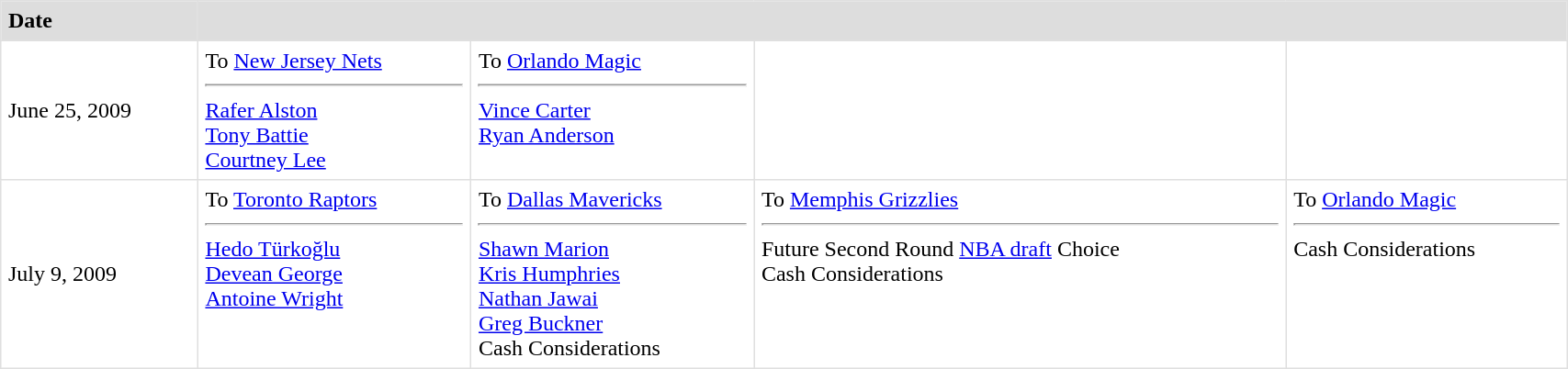<table border=1 style="border-collapse:collapse" bordercolor="#DFDFDF"  cellpadding="5" width=90%>
<tr bgcolor="#dddddd">
<td><strong>Date</strong></td>
<th colspan="4"></th>
</tr>
<tr>
<td>June 25, 2009</td>
<td valign="top">To <a href='#'>New Jersey Nets</a> <hr><a href='#'>Rafer Alston</a><br><a href='#'>Tony Battie</a><br><a href='#'>Courtney Lee</a></td>
<td valign="top">To <a href='#'>Orlando Magic</a> <hr><a href='#'>Vince Carter</a><br><a href='#'>Ryan Anderson</a></td>
<td></td>
<td></td>
</tr>
<tr>
<td>July 9, 2009</td>
<td valign="top">To <a href='#'>Toronto Raptors</a> <hr><a href='#'>Hedo Türkoğlu</a><br><a href='#'>Devean George</a><br><a href='#'>Antoine Wright</a></td>
<td valign="top">To <a href='#'>Dallas Mavericks</a> <hr><a href='#'>Shawn Marion</a><br><a href='#'>Kris Humphries</a><br><a href='#'>Nathan Jawai</a><br><a href='#'>Greg Buckner</a><br>Cash Considerations</td>
<td valign="top">To <a href='#'>Memphis Grizzlies</a> <hr>Future Second Round <a href='#'>NBA draft</a> Choice<br>Cash Considerations</td>
<td valign="top">To <a href='#'>Orlando Magic</a> <hr>Cash Considerations</td>
</tr>
</table>
